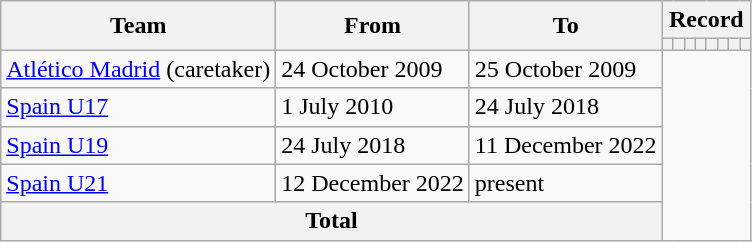<table class=wikitable style="text-align: center">
<tr>
<th rowspan="2">Team</th>
<th rowspan="2">From</th>
<th rowspan="2">To</th>
<th colspan="8">Record</th>
</tr>
<tr>
<th></th>
<th></th>
<th></th>
<th></th>
<th></th>
<th></th>
<th></th>
<th></th>
</tr>
<tr>
<td align=left><a href='#'>Atlético Madrid</a> (caretaker)</td>
<td align=left>24 October 2009</td>
<td align=left>25 October 2009<br></td>
</tr>
<tr>
<td align=left><a href='#'>Spain U17</a></td>
<td align=left>1 July 2010</td>
<td align=left>24 July 2018<br></td>
</tr>
<tr>
<td align=left><a href='#'>Spain U19</a></td>
<td align=left>24 July 2018</td>
<td align=left>11 December 2022<br></td>
</tr>
<tr>
<td align=left><a href='#'>Spain U21</a></td>
<td align=left>12 December 2022</td>
<td align=left>present<br></td>
</tr>
<tr>
<th colspan=3>Total<br></th>
</tr>
</table>
